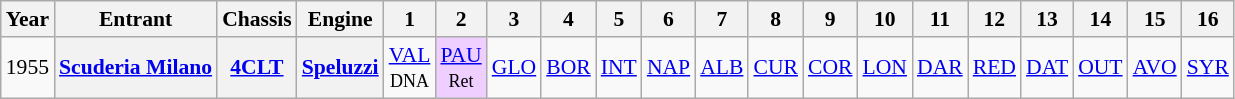<table class="wikitable" style="text-align:center; font-size:90%">
<tr>
<th>Year</th>
<th>Entrant</th>
<th>Chassis</th>
<th>Engine</th>
<th>1</th>
<th>2</th>
<th>3</th>
<th>4</th>
<th>5</th>
<th>6</th>
<th>7</th>
<th>8</th>
<th>9</th>
<th>10</th>
<th>11</th>
<th>12</th>
<th>13</th>
<th>14</th>
<th>15</th>
<th>16</th>
</tr>
<tr>
<td>1955</td>
<th><a href='#'>Scuderia Milano</a></th>
<th><a href='#'>4CLT</a></th>
<th><a href='#'>Speluzzi</a></th>
<td><a href='#'>VAL</a><br><small>DNA</small></td>
<td style="background:#EFCFFF;"><a href='#'>PAU</a><br><small>Ret</small></td>
<td><a href='#'>GLO</a></td>
<td><a href='#'>BOR</a></td>
<td><a href='#'>INT</a></td>
<td><a href='#'>NAP</a></td>
<td><a href='#'>ALB</a></td>
<td><a href='#'>CUR</a></td>
<td><a href='#'>COR</a></td>
<td><a href='#'>LON</a></td>
<td><a href='#'>DAR</a></td>
<td><a href='#'>RED</a></td>
<td><a href='#'>DAT</a></td>
<td><a href='#'>OUT</a></td>
<td><a href='#'>AVO</a></td>
<td><a href='#'>SYR</a></td>
</tr>
</table>
